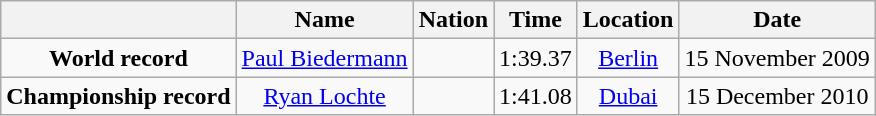<table class=wikitable style=text-align:center>
<tr>
<th></th>
<th>Name</th>
<th>Nation</th>
<th>Time</th>
<th>Location</th>
<th>Date</th>
</tr>
<tr>
<td><strong>World record</strong></td>
<td><a href='#'>Paul Biedermann</a></td>
<td></td>
<td align=left>1:39.37</td>
<td><a href='#'>Berlin</a></td>
<td>15 November 2009</td>
</tr>
<tr>
<td><strong>Championship record</strong></td>
<td><a href='#'>Ryan Lochte</a></td>
<td></td>
<td align=left>1:41.08</td>
<td><a href='#'>Dubai</a></td>
<td>15 December 2010</td>
</tr>
</table>
